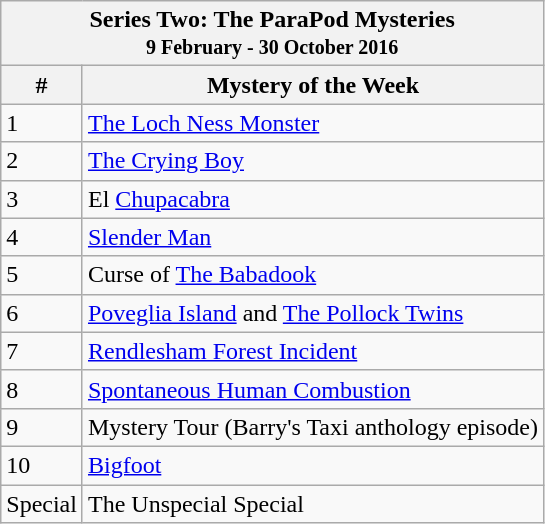<table class="wikitable">
<tr>
<th colspan="3">Series Two: The ParaPod Mysteries<br><small>9 February - 30 October 2016</small></th>
</tr>
<tr>
<th>#</th>
<th>Mystery of the Week</th>
</tr>
<tr>
<td>1</td>
<td><a href='#'>The Loch Ness Monster</a></td>
</tr>
<tr>
<td>2</td>
<td><a href='#'>The Crying Boy</a></td>
</tr>
<tr>
<td>3</td>
<td>El <a href='#'>Chupacabra</a></td>
</tr>
<tr>
<td>4</td>
<td><a href='#'>Slender Man</a></td>
</tr>
<tr>
<td>5</td>
<td>Curse of <a href='#'>The Babadook</a></td>
</tr>
<tr>
<td>6</td>
<td><a href='#'>Poveglia Island</a> and <a href='#'>The Pollock Twins</a></td>
</tr>
<tr>
<td>7</td>
<td><a href='#'>Rendlesham Forest Incident</a></td>
</tr>
<tr>
<td>8</td>
<td><a href='#'>Spontaneous Human Combustion</a></td>
</tr>
<tr>
<td>9</td>
<td>Mystery Tour (Barry's Taxi anthology episode)</td>
</tr>
<tr>
<td>10</td>
<td><a href='#'>Bigfoot</a></td>
</tr>
<tr>
<td>Special</td>
<td>The Unspecial Special</td>
</tr>
</table>
